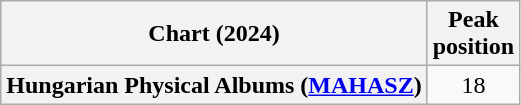<table class="wikitable sortable plainrowheaders" style="text-align:center">
<tr>
<th>Chart (2024)</th>
<th>Peak<br>position</th>
</tr>
<tr>
<th scope="row">Hungarian Physical Albums (<a href='#'>MAHASZ</a>)</th>
<td>18</td>
</tr>
</table>
